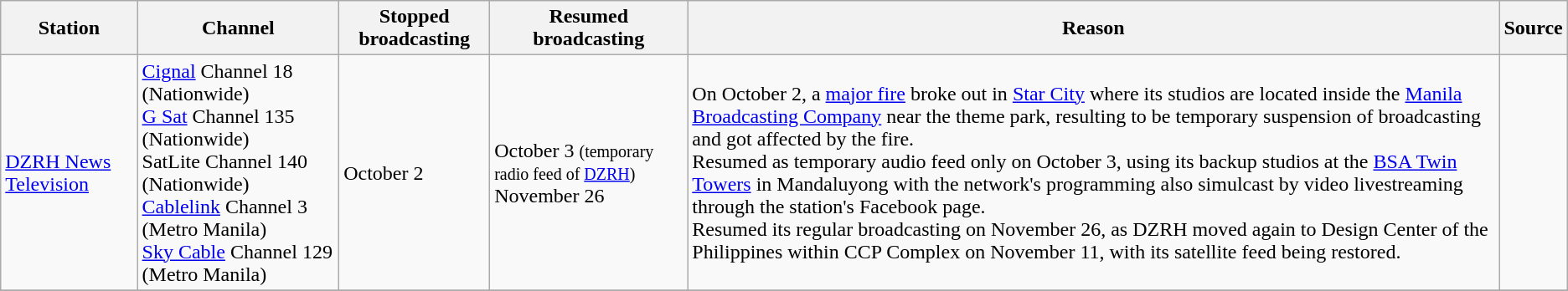<table class="wikitable">
<tr>
<th>Station</th>
<th>Channel</th>
<th>Stopped broadcasting</th>
<th>Resumed broadcasting</th>
<th>Reason</th>
<th>Source</th>
</tr>
<tr>
<td><a href='#'>DZRH News Television</a></td>
<td><a href='#'>Cignal</a> Channel 18 (Nationwide)<br><a href='#'>G Sat</a> Channel 135 (Nationwide)<br>SatLite Channel 140 (Nationwide)<br><a href='#'>Cablelink</a> Channel 3 (Metro Manila)<br><a href='#'>Sky Cable</a> Channel 129 (Metro Manila)</td>
<td>October 2</td>
<td>October 3 <small>(temporary radio feed of <a href='#'>DZRH</a>)</small><br>November 26</td>
<td>On October 2, a <a href='#'>major fire</a> broke out in <a href='#'>Star City</a> where its studios are located inside the <a href='#'>Manila Broadcasting Company</a> near the theme park, resulting to be temporary suspension of broadcasting and got affected by the fire.<br>Resumed as temporary audio feed only on October 3, using its backup studios at the <a href='#'>BSA Twin Towers</a> in Mandaluyong with the network's programming also simulcast by video livestreaming through the station's Facebook page.<br>Resumed its regular broadcasting on November 26, as DZRH moved again to Design Center of the Philippines within CCP Complex on November 11, with its satellite feed being restored.</td>
<td></td>
</tr>
<tr>
</tr>
</table>
